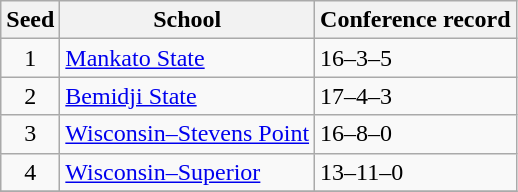<table class="wikitable">
<tr>
<th>Seed</th>
<th>School</th>
<th>Conference record</th>
</tr>
<tr>
<td align=center>1</td>
<td><a href='#'>Mankato State</a></td>
<td>16–3–5</td>
</tr>
<tr>
<td align=center>2</td>
<td><a href='#'>Bemidji State</a></td>
<td>17–4–3</td>
</tr>
<tr>
<td align=center>3</td>
<td><a href='#'>Wisconsin–Stevens Point</a></td>
<td>16–8–0</td>
</tr>
<tr>
<td align=center>4</td>
<td><a href='#'>Wisconsin–Superior</a></td>
<td>13–11–0</td>
</tr>
<tr>
</tr>
</table>
